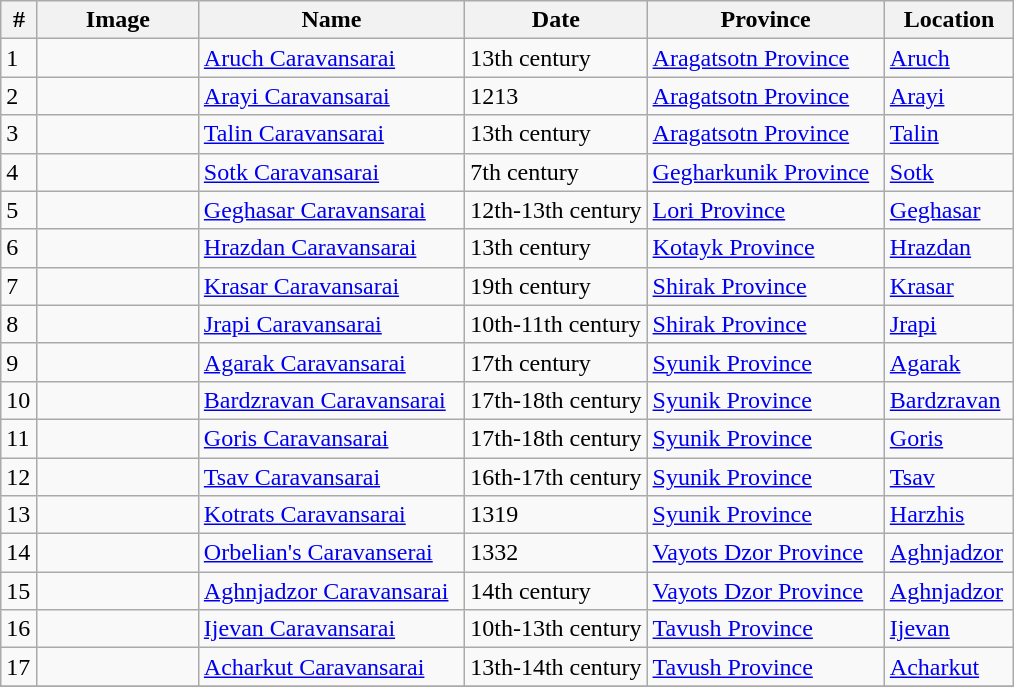<table class="sortable wikitable">
<tr valign=bottom>
<th>#</th>
<th width=100px>Image</th>
<th width=>Name</th>
<th width=18%>Date</th>
<th width=>Province</th>
<th width=>Location</th>
</tr>
<tr>
<td>1</td>
<td></td>
<td><a href='#'>Aruch Caravansarai</a></td>
<td>13th century</td>
<td><a href='#'>Aragatsotn Province</a></td>
<td><a href='#'>Aruch</a></td>
</tr>
<tr>
<td>2</td>
<td></td>
<td><a href='#'>Arayi Caravansarai</a></td>
<td>1213</td>
<td><a href='#'>Aragatsotn Province</a></td>
<td><a href='#'>Arayi</a></td>
</tr>
<tr>
<td>3</td>
<td></td>
<td><a href='#'>Talin Caravansarai</a></td>
<td>13th century</td>
<td><a href='#'>Aragatsotn Province</a></td>
<td><a href='#'>Talin</a></td>
</tr>
<tr>
<td>4</td>
<td></td>
<td><a href='#'>Sotk Caravansarai</a></td>
<td>7th century</td>
<td><a href='#'>Gegharkunik Province</a></td>
<td><a href='#'>Sotk</a></td>
</tr>
<tr>
<td>5</td>
<td></td>
<td><a href='#'>Geghasar Caravansarai</a></td>
<td>12th-13th century</td>
<td><a href='#'>Lori Province</a></td>
<td><a href='#'>Geghasar</a></td>
</tr>
<tr>
<td>6</td>
<td></td>
<td><a href='#'>Hrazdan Caravansarai</a></td>
<td>13th century</td>
<td><a href='#'>Kotayk Province</a></td>
<td><a href='#'>Hrazdan</a></td>
</tr>
<tr>
<td>7</td>
<td></td>
<td><a href='#'>Krasar Caravansarai</a></td>
<td>19th century</td>
<td><a href='#'>Shirak Province</a></td>
<td><a href='#'>Krasar</a></td>
</tr>
<tr>
<td>8</td>
<td></td>
<td><a href='#'>Jrapi Caravansarai</a></td>
<td>10th-11th century</td>
<td><a href='#'>Shirak Province</a></td>
<td><a href='#'>Jrapi</a></td>
</tr>
<tr>
<td>9</td>
<td></td>
<td><a href='#'>Agarak Caravansarai</a></td>
<td>17th century</td>
<td><a href='#'>Syunik Province</a></td>
<td><a href='#'>Agarak</a></td>
</tr>
<tr>
<td>10</td>
<td></td>
<td><a href='#'>Bardzravan Caravansarai</a></td>
<td>17th-18th century</td>
<td><a href='#'>Syunik Province</a></td>
<td><a href='#'>Bardzravan</a></td>
</tr>
<tr>
<td>11</td>
<td></td>
<td><a href='#'>Goris Caravansarai</a></td>
<td>17th-18th century</td>
<td><a href='#'>Syunik Province</a></td>
<td><a href='#'>Goris</a></td>
</tr>
<tr>
<td>12</td>
<td></td>
<td><a href='#'>Tsav Caravansarai</a></td>
<td>16th-17th century</td>
<td><a href='#'>Syunik Province</a></td>
<td><a href='#'>Tsav</a></td>
</tr>
<tr>
<td>13</td>
<td></td>
<td><a href='#'>Kotrats Caravansarai</a></td>
<td>1319</td>
<td><a href='#'>Syunik Province</a></td>
<td><a href='#'>Harzhis</a></td>
</tr>
<tr>
<td>14</td>
<td></td>
<td><a href='#'>Orbelian's Caravanserai</a></td>
<td>1332</td>
<td><a href='#'>Vayots Dzor Province</a></td>
<td><a href='#'>Aghnjadzor</a></td>
</tr>
<tr>
<td>15</td>
<td></td>
<td><a href='#'>Aghnjadzor Caravansarai</a></td>
<td>14th century</td>
<td><a href='#'>Vayots Dzor Province</a></td>
<td><a href='#'>Aghnjadzor</a></td>
</tr>
<tr>
<td>16</td>
<td></td>
<td><a href='#'>Ijevan Caravansarai</a></td>
<td>10th-13th century</td>
<td><a href='#'>Tavush Province</a></td>
<td><a href='#'>Ijevan</a></td>
</tr>
<tr>
<td>17</td>
<td></td>
<td><a href='#'>Acharkut Caravansarai</a></td>
<td>13th-14th century</td>
<td><a href='#'>Tavush Province</a></td>
<td><a href='#'>Acharkut</a></td>
</tr>
<tr>
</tr>
</table>
